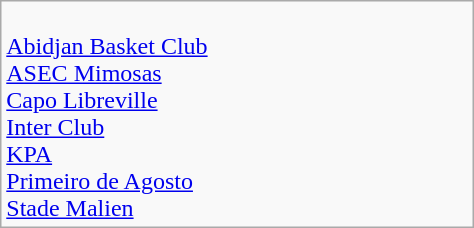<table class="wikitable" width=25%>
<tr>
<td><br> <a href='#'>Abidjan Basket Club</a><br>
 <a href='#'>ASEC Mimosas</a><br>
 <a href='#'>Capo Libreville</a><br>
 <a href='#'>Inter Club</a><br>
 <a href='#'>KPA</a><br>
 <a href='#'>Primeiro de Agosto</a><br>
 <a href='#'>Stade Malien</a></td>
</tr>
</table>
